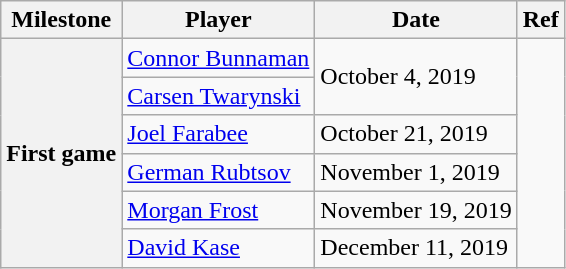<table class="wikitable">
<tr>
<th scope="col">Milestone</th>
<th scope="col">Player</th>
<th scope="col">Date</th>
<th scope="col">Ref</th>
</tr>
<tr>
<th rowspan=6>First game</th>
<td><a href='#'>Connor Bunnaman</a></td>
<td rowspan=2>October 4, 2019</td>
<td rowspan=6></td>
</tr>
<tr>
<td><a href='#'>Carsen Twarynski</a></td>
</tr>
<tr>
<td><a href='#'>Joel Farabee</a></td>
<td>October 21, 2019</td>
</tr>
<tr>
<td><a href='#'>German Rubtsov</a></td>
<td>November 1, 2019</td>
</tr>
<tr>
<td><a href='#'>Morgan Frost</a></td>
<td>November 19, 2019</td>
</tr>
<tr>
<td><a href='#'>David Kase</a></td>
<td>December 11, 2019</td>
</tr>
</table>
